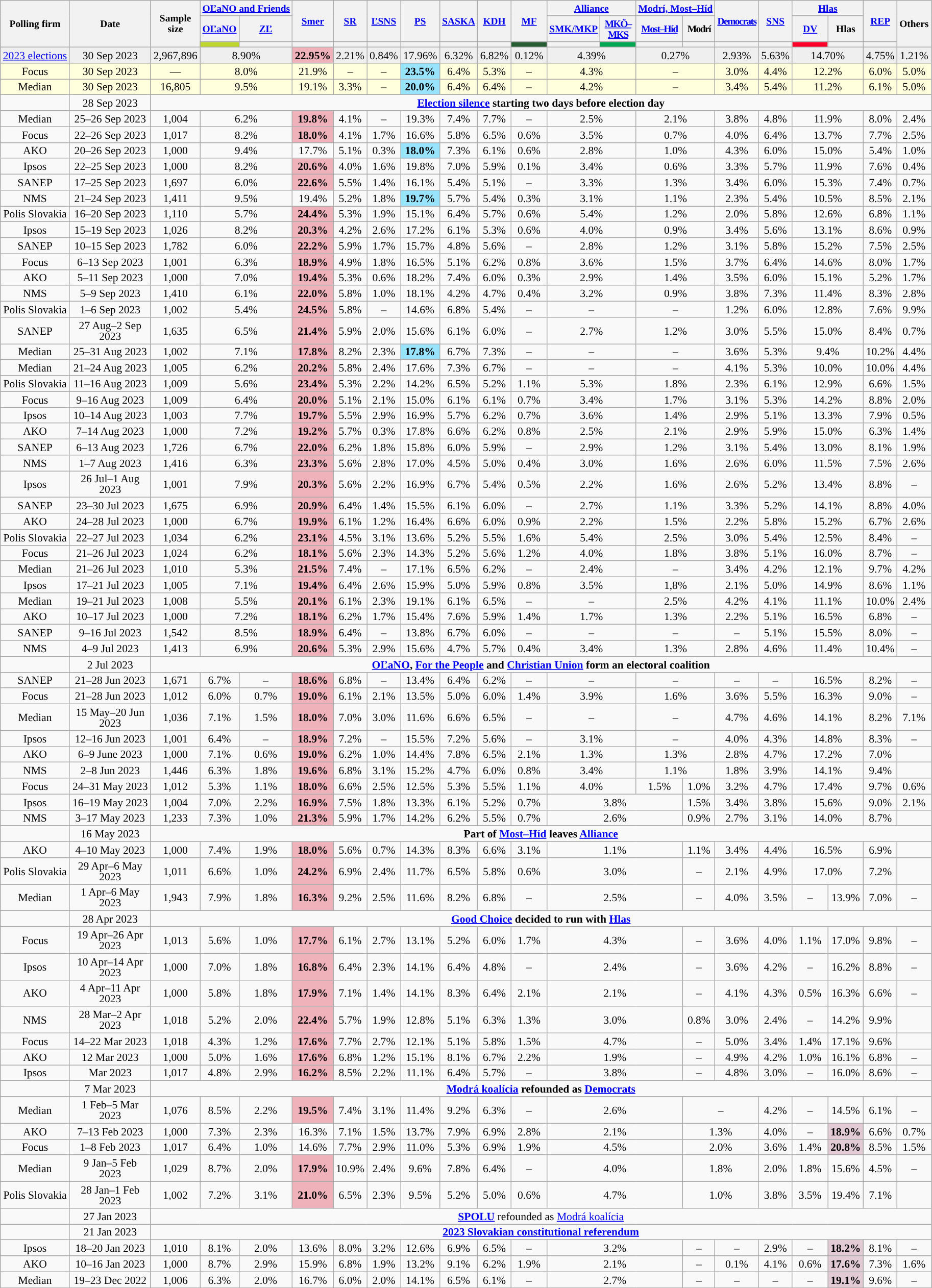<table class="wikitable sortable nowrap mw-datatable" style="text-align:center; font-size:90%; line-height:14px;">
<tr style="font-size:90%";>
<th rowspan="3">Polling firm</th>
<th style="width:100px;" data-sort-type="date"; rowspan="3">Date</th>
<th class="unsortable" rowspan="3">Sample<br>size</th>
<th class="unsortable" colspan="2"><a href='#'>OĽaNO and Friends</a></th>
<th class="unsortable" rowspan="2"><a href='#'>Smer</a></th>
<th class="unsortable" rowspan="2"><a href='#'>SR</a></th>
<th class="unsortable" rowspan="2"><a href='#'>ĽSNS</a></th>
<th class="unsortable" rowspan="2"><a href='#'>PS</a></th>
<th class="unsortable" rowspan="2"><a href='#'>SASKA</a></th>
<th class="unsortable" rowspan="2"><a href='#'>KDH</a></th>
<th class="unsortable" rowspan="2"><a href='#'>MF</a></th>
<th class="unsortable" colspan="2"><a href='#'>Alliance</a></th>
<th class="unsortable" colspan="2"><a href='#'>Modrí, Most–Híd</a></th>
<th class="unsortable" rowspan="2" style="letter-spacing: -1px;"><a href='#'>Democrats</a></th>
<th class="unsortable" rowspan="2"><a href='#'>SNS</a></th>
<th class="unsortable" colspan="2"><a href='#'>Hlas</a></th>
<th class="unsortable" rowspan="2"><a href='#'>REP</a></th>
<th class="unsortable" style="width:20px;" rowspan="3">Others</th>
</tr>
<tr style="font-size:90%";>
<th class="unsortable"><a href='#'>OĽaNO</a></th>
<th class="unsortable"><a href='#'>ZĽ</a></th>
<th class="unsortable"><a href='#'>SMK/MKP</a></th>
<th class="unsortable" style="letter-spacing: -1px;"><a href='#'>MKÖ–MKS</a></th>
<th class="unsortable" style="letter-spacing: -1px;"><a href='#'>Most–Híd</a></th>
<th class="unsortable" style="letter-spacing: -1px;">Modrí</th>
<th class="unsortable"><a href='#'>DV</a></th>
<th class="unsortable">Hlas</th>
</tr>
<tr>
<th style="background:#BED62F; width:40px;"></th>
<th style="background:"></th>
<th style="background:"></th>
<th style="background:"></th>
<th style="background:"></th>
<th style="background:"></th>
<th style="background:"></th>
<th style="background:"></th>
<th style="background:#275D33; width:40px;"></th>
<th style="background:"></th>
<th style="background:#00A652; width:40px;"></th>
<th style="background:"></th>
<th style="background:"></th>
<th style="background:"></th>
<th style="background:"></th>
<th style="background:#FF002B; width:40px;"></th>
<th style="background:"></th>
<th style="background:"></th>
</tr>
<tr style="background:#EFEFEF">
<td><a href='#'>2023 elections</a></td>
<td>30 Sep 2023</td>
<td>2,967,896</td>
<td colspan=2>8.90%</td>
<td style="background:#F0B2BA;"><strong>22.95%</strong></td>
<td>2.21%</td>
<td>0.84%</td>
<td>17.96%</td>
<td>6.32%</td>
<td>6.82%</td>
<td>0.12%</td>
<td colspan=2>4.39%</td>
<td colspan=2>0.27%</td>
<td>2.93%</td>
<td>5.63%</td>
<td colspan=2>14.70%</td>
<td>4.75%</td>
<td>1.21%</td>
</tr>
<tr style="background:#FFD;">
<td>Focus</td>
<td data-sort-value="2023-09-30">30 Sep 2023</td>
<td>—</td>
<td colspan=2>8.0%</td>
<td>21.9%</td>
<td>–</td>
<td>–</td>
<td style="background:#98e4ff;"><strong>23.5%</strong></td>
<td>6.4%</td>
<td>5.3%</td>
<td>–</td>
<td colspan=2>4.3%</td>
<td colspan=2>–</td>
<td>3.0%</td>
<td>4.4%</td>
<td colspan=2>12.2%</td>
<td>6.0%</td>
<td>5.0%</td>
</tr>
<tr style="background:#FFD">
<td>Median</td>
<td data-sort-value="2023-09-30">30 Sep 2023</td>
<td>16,805</td>
<td colspan=2>9.5%</td>
<td>19.1%</td>
<td>3.3%</td>
<td>–</td>
<td style="background:#98e4ff;"><strong>20.0%</strong></td>
<td>6.4%</td>
<td>6.4%</td>
<td>–</td>
<td colspan=2>4.2%</td>
<td colspan=2>–</td>
<td>3.4%</td>
<td>5.4%</td>
<td colspan=2>11.2%</td>
<td>6.1%</td>
<td>5.0%</td>
</tr>
<tr>
<td></td>
<td data-sort-value="2023-09-28">28 Sep 2023</td>
<td colspan=20><strong><a href='#'>Election silence</a> starting two days before election day</strong></td>
</tr>
<tr>
<td>Median</td>
<td data-sort-value="2023-09-26">25–26 Sep 2023</td>
<td>1,004</td>
<td colspan=2>6.2%<br></td>
<td style="background:#F0B2BA;"><strong>19.8%</strong><br></td>
<td>4.1%<br></td>
<td>–</td>
<td>19.3%<br></td>
<td>7.4%<br></td>
<td>7.7%<br></td>
<td>–</td>
<td colspan=2>2.5%<br></td>
<td colspan=2>2.1%<br></td>
<td>3.8%<br></td>
<td>4.8%<br></td>
<td colspan=2>11.9%<br></td>
<td>8.0%<br></td>
<td>2.4%</td>
</tr>
<tr>
<td>Focus</td>
<td data-sort-value="2023-09-26">22–26 Sep 2023</td>
<td>1,017</td>
<td colspan="2">8.2%<br></td>
<td style="background:#F0B2BA;"><strong>18.0%</strong><br></td>
<td>4.1%<br></td>
<td>1.7%<br></td>
<td>16.6%<br></td>
<td>5.8%<br></td>
<td>6.5%<br></td>
<td>0.6%<br></td>
<td colspan="2">3.5%<br></td>
<td colspan="2">0.7%<br></td>
<td>4.0%<br></td>
<td>6.4%<br></td>
<td colspan="2">13.7%<br></td>
<td>7.7%<br></td>
<td>2.5%</td>
</tr>
<tr>
<td>AKO</td>
<td data-sort-value="2023-09-22">20–26 Sep 2023</td>
<td>1,000</td>
<td colspan=2>9.4%<br></td>
<td>17.7%<br></td>
<td>5.1%<br></td>
<td>0.3%<br></td>
<td style="background:#98e4ff;"><strong>18.0%</strong><br></td>
<td>7.3%<br></td>
<td>6.1%<br></td>
<td>0.6%<br></td>
<td colspan=2>2.8%<br></td>
<td colspan=2>1.0%<br></td>
<td>4.3%<br></td>
<td>6.0%<br></td>
<td colspan=2>15.0%<br></td>
<td>5.4%<br></td>
<td>1.0%</td>
</tr>
<tr>
<td>Ipsos</td>
<td data-sort-value="2023-09-25">22–25 Sep 2023</td>
<td>1,000</td>
<td colspan="2">8.2%<br></td>
<td style="background:#F0B2BA;"><strong>20.6%</strong><br></td>
<td>4.0%<br></td>
<td>1.6%<br></td>
<td>19.8%<br></td>
<td>7.0%<br></td>
<td>5.9%<br></td>
<td>0.1%<br></td>
<td colspan="2">3.4%<br></td>
<td colspan="2">0.6%<br></td>
<td>3.3%<br></td>
<td>5.7%<br></td>
<td colspan="2">11.9%<br></td>
<td>7.6%<br></td>
<td>0.4%</td>
</tr>
<tr>
<td>SANEP</td>
<td data-sort-value="2023-09-25">17–25 Sep 2023</td>
<td>1,697</td>
<td colspan="2">6.0%<br></td>
<td style="background:#F0B2BA;"><strong>22.6%</strong><br></td>
<td>5.5%<br></td>
<td>1.4%<br></td>
<td>16.1%<br></td>
<td>5.4%<br></td>
<td>5.1%<br></td>
<td>–</td>
<td colspan="2">3.3%<br></td>
<td colspan="2">1.3%<br></td>
<td>3.4%<br></td>
<td>6.0%<br></td>
<td colspan="2">15.3%<br></td>
<td>7.4%<br></td>
<td>0.7%</td>
</tr>
<tr>
<td>NMS</td>
<td data-sort-value="2023-09-26">21–24 Sep 2023</td>
<td>1,411</td>
<td colspan=2>9.5%</td>
<td>19.4%</td>
<td>5.2%</td>
<td>1.8%</td>
<td style="background:#98e4ff;"><strong>19.7%</strong></td>
<td>5.7%</td>
<td>5.4%</td>
<td>0.3%</td>
<td colspan=2>3.1%</td>
<td colspan=2>1.1%</td>
<td>2.3%</td>
<td>5.4%</td>
<td colspan=2>10.5%</td>
<td>8.5%</td>
<td>2.1%</td>
</tr>
<tr>
<td>Polis Slovakia</td>
<td data-sort-value="2023-09-20">16–20 Sep 2023</td>
<td>1,110</td>
<td colspan=2>5.7%<br></td>
<td style="background:#F0B2BA;"><strong>24.4%</strong><br></td>
<td>5.3%<br></td>
<td>1.9%<br></td>
<td>15.1%<br></td>
<td>6.4%<br></td>
<td>5.7%<br></td>
<td>0.6%<br></td>
<td colspan=2>5.4%<br></td>
<td colspan=2>1.2%<br></td>
<td>2.0%<br></td>
<td>5.8%<br></td>
<td colspan=2>12.6%<br></td>
<td>6.8%<br></td>
<td>1.1%</td>
</tr>
<tr>
<td>Ipsos</td>
<td data-sort-value="2023-09-19">15–19 Sep 2023</td>
<td>1,026</td>
<td colspan="2">8.2%<br></td>
<td style="background:#F0B2BA;"><strong>20.3%</strong><br></td>
<td>4.2%<br></td>
<td>2.6%<br></td>
<td>17.2%<br></td>
<td>6.1%<br></td>
<td>5.3%<br></td>
<td>0.6%<br></td>
<td colspan="2">4.0%<br></td>
<td colspan="2">0.9%<br></td>
<td>3.4%<br></td>
<td>5.6%<br></td>
<td colspan="2">13.1%<br></td>
<td>8.6%<br></td>
<td>0.9%</td>
</tr>
<tr>
<td>SANEP</td>
<td>10–15 Sep 2023</td>
<td>1,782</td>
<td colspan="2">6.0%<br></td>
<td style="background:#F0B2BA;"><strong>22.2%</strong><br></td>
<td>5.9%<br></td>
<td>1.7%<br></td>
<td>15.7%<br></td>
<td>4.8%<br></td>
<td>5.6%<br></td>
<td>–</td>
<td colspan="2">2.8%<br></td>
<td colspan="2">1.2%<br></td>
<td>3.1%<br></td>
<td>5.8%<br></td>
<td colspan="2">15.2%<br></td>
<td>7.5%<br></td>
<td>2.5%</td>
</tr>
<tr>
<td>Focus </td>
<td data-sort-value="2023-09-13">6–13 Sep 2023</td>
<td>1,001</td>
<td colspan="2">6.3%<br></td>
<td style="background:#F0B2BA;"><strong>18.9%</strong><br></td>
<td>4.9%<br></td>
<td>1.8%<br></td>
<td>16.5%<br></td>
<td>5.1%<br></td>
<td>6.2%<br></td>
<td>0.8%<br></td>
<td colspan="2">3.6%<br></td>
<td colspan="2">1.5%<br></td>
<td>3.7%<br></td>
<td>6.4%<br></td>
<td colspan="2">14.6%<br></td>
<td>8.0%<br></td>
<td>1.7%</td>
</tr>
<tr>
<td>AKO</td>
<td data-sort-value="2023-09-11">5–11 Sep 2023</td>
<td>1,000</td>
<td colspan=2>7.0%<br></td>
<td style="background:#F0B2BA;"><strong>19.4%</strong><br></td>
<td>5.3%<br></td>
<td>0.6%<br></td>
<td>18.2%<br></td>
<td>7.4%<br></td>
<td>6.0%<br></td>
<td>0.3%<br></td>
<td colspan=2>2.9%<br></td>
<td colspan=2>1.4%<br></td>
<td>3.5%<br></td>
<td>6.0%<br></td>
<td colspan=2>15.1%<br></td>
<td>5.2%<br></td>
<td>1.7%</td>
</tr>
<tr>
<td>NMS</td>
<td data-sort-value="2023-09-09">5–9 Sep 2023</td>
<td>1,410</td>
<td colspan=2>6.1%</td>
<td style="background:#F0B2BA;"><strong>22.0%</strong></td>
<td>5.8%</td>
<td>1.0%</td>
<td>18.1%</td>
<td>4.2%</td>
<td>4.7%</td>
<td>0.4%</td>
<td colspan=2>3.2%</td>
<td colspan=2>0.9%</td>
<td>3.8%</td>
<td>7.3%</td>
<td colspan=2>11.4%</td>
<td>8.3%</td>
<td>2.8%</td>
</tr>
<tr>
<td>Polis Slovakia</td>
<td data-sort-value="2023-09-06">1–6 Sep 2023</td>
<td>1,002</td>
<td colspan=2>5.4%</td>
<td style="background:#F0B2BA;"><strong>24.5%</strong></td>
<td>5.8%</td>
<td>–</td>
<td>14.6%</td>
<td>6.8%</td>
<td>5.4%</td>
<td>–</td>
<td colspan=2>–</td>
<td colspan=2>–</td>
<td>1.2%</td>
<td>6.0%</td>
<td colspan=2>12.8%</td>
<td>7.6%</td>
<td>9.9%</td>
</tr>
<tr>
<td>SANEP</td>
<td data-sort-value="2023-09-02">27 Aug–2 Sep 2023</td>
<td>1,635</td>
<td colspan="2">6.5%<br></td>
<td style="background:#F0B2BA;"><strong>21.4%</strong><br></td>
<td>5.9%<br></td>
<td>2.0%<br></td>
<td>15.6%<br></td>
<td>6.1%<br></td>
<td>6.0%<br></td>
<td>–</td>
<td colspan="2">2.7%<br></td>
<td colspan="2">1.2%<br></td>
<td>3.0%<br></td>
<td>5.5%<br></td>
<td colspan="2">15.0%<br></td>
<td>8.4%<br></td>
<td>0.7%</td>
</tr>
<tr>
<td>Median</td>
<td data-sort-value="2023-08-31">25–31 Aug 2023</td>
<td>1,002</td>
<td colspan=2>7.1%<br></td>
<td style="background:#F0B2BA;"><strong>17.8%</strong><br></td>
<td>8.2%<br></td>
<td>2.3%<br></td>
<td style="background:#98e4ff;"><strong>17.8%</strong><br></td>
<td>6.7%<br></td>
<td>7.3%<br></td>
<td>–</td>
<td colspan=2>–</td>
<td colspan=2>–</td>
<td>3.6%<br></td>
<td>5.3%<br></td>
<td colspan=2>9.4%<br></td>
<td>10.2%<br></td>
<td>4.4%</td>
</tr>
<tr>
<td>Median</td>
<td data-sort-value="2023-08-24">21–24 Aug 2023</td>
<td>1,005</td>
<td colspan=2>6.2%<br></td>
<td style="background:#F0B2BA;"><strong>20.2%</strong><br></td>
<td>5.8%<br></td>
<td>2.4%<br></td>
<td>17.6%<br></td>
<td>7.3%<br></td>
<td>6.7%<br></td>
<td>–</td>
<td colspan=2>–</td>
<td colspan=2>–</td>
<td>4.1%<br></td>
<td>5.3%<br></td>
<td colspan=2>10.0%<br></td>
<td>10.0%<br></td>
<td>4.4%</td>
</tr>
<tr>
<td>Polis Slovakia</td>
<td data-sort-value="2023-08-16">11–16 Aug 2023</td>
<td>1,009</td>
<td colspan=2>5.6%<br></td>
<td style="background:#F0B2BA;"><strong>23.4%</strong><br></td>
<td>5.3%<br></td>
<td>2.2%<br></td>
<td>14.2%<br></td>
<td>6.5%<br></td>
<td>5.2%<br></td>
<td>1.1%<br></td>
<td colspan=2>5.3%<br></td>
<td colspan=2>1.8%<br></td>
<td>2.3%<br></td>
<td>6.1%<br></td>
<td colspan=2>12.9%<br></td>
<td>6.6%<br></td>
<td>1.5%</td>
</tr>
<tr>
<td>Focus</td>
<td data-sort-value="2023-08-16">9–16 Aug 2023</td>
<td>1,009</td>
<td colspan=2>6.4%<br></td>
<td style="background:#F0B2BA;"><strong>20.0%</strong><br></td>
<td>5.1%<br></td>
<td>2.1%<br></td>
<td>15.0%<br></td>
<td>6.1%<br></td>
<td>6.1%<br></td>
<td>0.7%<br></td>
<td colspan=2>3.4%<br></td>
<td colspan=2>1.7%<br></td>
<td>3.1%<br></td>
<td>5.3%<br></td>
<td colspan=2>14.2%<br></td>
<td>8.8%<br></td>
<td>2.0%</td>
</tr>
<tr>
<td>Ipsos</td>
<td data-sort-value="2023-08-14">10–14 Aug 2023</td>
<td>1,003</td>
<td colspan="2">7.7%<br></td>
<td style="background:#F0B2BA;"><strong>19.7%</strong><br></td>
<td>5.5%<br></td>
<td>2.9%<br></td>
<td>16.9%<br></td>
<td>5.7%<br></td>
<td>6.2%<br></td>
<td>0.7%<br></td>
<td colspan="2">3.6%<br></td>
<td colspan="2">1.4%<br></td>
<td>2.9%<br></td>
<td>5.1%<br></td>
<td colspan="2">13.3%<br></td>
<td>7.9%<br></td>
<td>0.5%</td>
</tr>
<tr>
<td>AKO</td>
<td data-sort-value="2023-08-14">7–14 Aug 2023</td>
<td>1,000</td>
<td colspan=2>7.2%<br></td>
<td style="background:#F0B2BA;"><strong>19.2%</strong><br></td>
<td>5.7%<br></td>
<td>0.3%<br></td>
<td>17.8%<br></td>
<td>6.6%<br></td>
<td>6.2%<br></td>
<td>0.8%<br></td>
<td colspan=2>2.5%<br></td>
<td colspan=2>2.1%<br></td>
<td>2.9%<br></td>
<td>5.9%<br></td>
<td colspan=2>15.0%<br></td>
<td>6.3%<br></td>
<td>1.4%</td>
</tr>
<tr>
<td>SANEP</td>
<td data-sort-value="2023-08-13">6–13 Aug 2023</td>
<td>1,726</td>
<td colspan="2">6.7%<br></td>
<td style="background:#F0B2BA;"><strong>22.0%</strong><br></td>
<td>6.2%<br></td>
<td>1.8%<br></td>
<td>15.8%<br></td>
<td>6.0%<br></td>
<td>5.9%<br></td>
<td>–</td>
<td colspan="2">2.9%<br></td>
<td colspan="2">1.2%<br></td>
<td>3.1%<br></td>
<td>5.4%<br></td>
<td colspan="2">13.0%<br></td>
<td>8.1%<br></td>
<td>1.9%</td>
</tr>
<tr>
<td>NMS</td>
<td data-sort-value="2023-08-07">1–7 Aug 2023</td>
<td>1,416</td>
<td colspan=2>6.3%</td>
<td style="background:#F0B2BA;"><strong>23.3%</strong></td>
<td>5.6%</td>
<td>2.8%</td>
<td>17.0%</td>
<td>4.5%</td>
<td>5.0%</td>
<td>0.4%</td>
<td colspan=2>3.0%</td>
<td colspan=2>1.6%</td>
<td>2.6%</td>
<td>6.0%</td>
<td colspan=2>11.5%</td>
<td>7.5%</td>
<td>2.6%</td>
</tr>
<tr>
<td>Ipsos</td>
<td data-sort-value="2023-08-01">26 Jul–1 Aug 2023</td>
<td>1,001</td>
<td colspan="2">7.9%</td>
<td style="background:#F0B2BA;"><strong>20.3%</strong></td>
<td>5.6%</td>
<td>2.2%</td>
<td>16.9%</td>
<td>6.7%</td>
<td>5.4%</td>
<td>0.5%</td>
<td colspan="2">2.2%</td>
<td colspan="2">1.6%</td>
<td>2.6%</td>
<td>5.2%</td>
<td colspan="2">13.4%</td>
<td>8.8%</td>
<td>–</td>
</tr>
<tr>
<td>SANEP</td>
<td data-sort-value="2023-07-30">23–30 Jul 2023</td>
<td>1,675</td>
<td colspan="2">6.9%<br></td>
<td style="background:#F0B2BA;"><strong>20.9%</strong><br></td>
<td>6.4%<br></td>
<td>1.4%<br></td>
<td>15.5%<br></td>
<td>6.1%<br></td>
<td>6.0%<br></td>
<td>–</td>
<td colspan="2">2.7%<br></td>
<td colspan="2">1.1%<br></td>
<td>3.3%<br></td>
<td>5.2%<br></td>
<td colspan="2">14.1%<br></td>
<td>8.8%<br></td>
<td>4.0%</td>
</tr>
<tr>
<td>AKO</td>
<td data-sort-value="2023-07-28">24–28 Jul 2023</td>
<td>1,000</td>
<td colspan=2>6.7%<br></td>
<td style="background:#F0B2BA;"><strong>19.9%</strong><br></td>
<td>6.1%<br></td>
<td>1.2%<br></td>
<td>16.4%<br></td>
<td>6.6%<br></td>
<td>6.0%<br></td>
<td>0.9%<br></td>
<td colspan=2>2.2%<br></td>
<td colspan=2>1.5%<br></td>
<td>2.2%<br></td>
<td>5.8%<br></td>
<td colspan=2>15.2%<br></td>
<td>6.7%<br></td>
<td>2.6%</td>
</tr>
<tr>
<td>Polis Slovakia</td>
<td data-sort-value="2023-07-27">22–27 Jul 2023</td>
<td>1,034</td>
<td colspan=2>6.2%<br></td>
<td style="background:#F0B2BA;"><strong>23.1%</strong><br></td>
<td>4.5%<br></td>
<td>3.1%<br></td>
<td>13.6%<br></td>
<td>5.2%<br></td>
<td>5.5%<br></td>
<td>1.6%<br></td>
<td colspan=2>5.4%<br></td>
<td colspan=2>2.5%<br></td>
<td>3.0%<br></td>
<td>5.4%<br></td>
<td colspan=2>12.5%<br></td>
<td>8.4%<br></td>
<td>–</td>
</tr>
<tr>
<td>Focus </td>
<td data-sort-value="2023-07-26">21–26 Jul 2023</td>
<td>1,024</td>
<td colspan=2>6.2%<br></td>
<td style="background:#F0B2BA;"><strong>18.1%</strong><br></td>
<td>5.6%<br></td>
<td>2.3%<br></td>
<td>14.3%<br></td>
<td>5.2%<br></td>
<td>5.6%<br></td>
<td>1.2%<br></td>
<td colspan=2>4.0%</td>
<td colspan=2>1.8%</td>
<td>3.8%<br></td>
<td>5.1%<br></td>
<td colspan=2>16.0%<br></td>
<td>8.7%<br></td>
<td>–</td>
</tr>
<tr>
<td>Median</td>
<td data-sort-value="2023-07-26">21–26 Jul 2023</td>
<td>1,010</td>
<td colspan=2>5.3%</td>
<td style="background:#F0B2BA;"><strong>21.5%</strong></td>
<td>7.4%</td>
<td>–</td>
<td>17.1%</td>
<td>6.5%</td>
<td>6.2%</td>
<td>–</td>
<td colspan=2>2.4%</td>
<td colspan=2>–</td>
<td>3.4%</td>
<td>4.2%</td>
<td colspan=2>12.1%</td>
<td>9.7%</td>
<td>4.2%</td>
</tr>
<tr>
<td>Ipsos</td>
<td data-sort-value="2023-07-21">17–21 Jul 2023</td>
<td>1,005</td>
<td colspan="2">7.1%</td>
<td style="background:#F0B2BA;"><strong>19.4%</strong></td>
<td>6.4%</td>
<td>2.6%</td>
<td>15.9%</td>
<td>5.0%</td>
<td>5.9%</td>
<td>0.8%</td>
<td colspan="2">3.5%</td>
<td colspan="2">1,8%</td>
<td>2.1%</td>
<td>5.0%</td>
<td colspan="2">14.9%</td>
<td>8.6%</td>
<td>1.1%</td>
</tr>
<tr>
<td>Median</td>
<td data-sort-value="2023-07-21">19–21 Jul 2023</td>
<td>1,008</td>
<td colspan=2>5.5%<br></td>
<td style="background:#F0B2BA;"><strong>20.1%</strong><br></td>
<td>6.1%<br></td>
<td>2.3%<br></td>
<td>19.1%<br></td>
<td>6.1%<br></td>
<td>6.5%<br></td>
<td>–</td>
<td colspan=2>–</td>
<td colspan=2>2.5%<br></td>
<td>4.2%<br></td>
<td>4.1%<br></td>
<td colspan=2>11.1%<br></td>
<td>10.0%<br></td>
<td>2.4%<br></td>
</tr>
<tr>
<td>AKO</td>
<td data-sort-value="2023-07-17">10–17 Jul 2023</td>
<td>1,000</td>
<td colspan=2>7.2%<br></td>
<td style="background:#F0B2BA;"><strong>18.1%</strong><br></td>
<td>6.2%<br></td>
<td>1.7%<br></td>
<td>15.4%<br></td>
<td>7.6%<br></td>
<td>5.9%<br></td>
<td>1.4%<br></td>
<td colspan=2>1.7%<br></td>
<td colspan=2>1.3%<br></td>
<td>2.2%<br></td>
<td>5.1%<br></td>
<td colspan=2>16.5%<br></td>
<td>6.8%<br></td>
<td>–</td>
</tr>
<tr>
<td>SANEP</td>
<td data-sort-value="2023-07-16">9–16 Jul 2023</td>
<td>1,542</td>
<td colspan="2">8.5%<br></td>
<td style="background:#F0B2BA;"><strong>18.9%</strong><br></td>
<td>6.4%<br></td>
<td>–</td>
<td>13.8%<br></td>
<td>6.7%<br></td>
<td>6.0%<br></td>
<td>–</td>
<td colspan="2">–</td>
<td colspan="2">–</td>
<td>–</td>
<td>5.1%<br></td>
<td colspan="2">15.5%<br></td>
<td>8.0%<br></td>
<td>–</td>
</tr>
<tr>
<td>NMS</td>
<td data-sort-value="2023-07-09">4–9 Jul 2023</td>
<td>1,413</td>
<td colspan=2>6.9%</td>
<td style="background:#F0B2BA;"><strong>20.6%</strong></td>
<td>5.3%</td>
<td>2.9%</td>
<td>15.6%</td>
<td>4.7%</td>
<td>5.7%</td>
<td>0.4%</td>
<td colspan=2>3.4%</td>
<td colspan=2>1.3%</td>
<td>2.8%</td>
<td>4.6%</td>
<td colspan=2>11.4%</td>
<td>10.4%</td>
<td>–</td>
</tr>
<tr>
<td></td>
<td data-sort-value="2023-07-02">2 Jul 2023</td>
<td colspan="20"><strong><a href='#'>OĽaNO</a>, <a href='#'>For the People</a> and <a href='#'>Christian Union</a> form an electoral coalition</strong></td>
</tr>
<tr>
<td>SANEP</td>
<td data-sort-value="2023-06-28">21–28 Jun 2023</td>
<td>1,671</td>
<td>6.7%<br></td>
<td>–</td>
<td style="background:#F0B2BA;"><strong>18.6%</strong><br></td>
<td>6.8%<br></td>
<td>–</td>
<td>13.4%<br></td>
<td>6.4%<br></td>
<td>6.2%<br></td>
<td>–</td>
<td colspan=2>–</td>
<td colspan=2>–</td>
<td>–</td>
<td>–</td>
<td colspan=2>16.5%<br></td>
<td>8.2%<br></td>
<td>–</td>
</tr>
<tr>
<td>Focus</td>
<td data-sort-value="2023-06-28">21–28 Jun 2023</td>
<td>1,012</td>
<td>6.0%<br></td>
<td>0.7%<br></td>
<td style="background:#F0B2BA;"><strong>19.0%</strong><br></td>
<td>6.1%<br></td>
<td>2.1%<br></td>
<td>13.5%<br></td>
<td>5.0%<br></td>
<td>6.0%<br></td>
<td>1.4%<br></td>
<td colspan=2>3.9%<br></td>
<td colspan=2>1.6%<br></td>
<td>3.6%<br></td>
<td>5.5%<br></td>
<td colspan=2>16.3%<br></td>
<td>9.0%<br></td>
<td>–</td>
</tr>
<tr>
<td>Median</td>
<td data-sort-value="2023-06-20">15 May–20 Jun 2023</td>
<td>1,036</td>
<td>7.1%<br></td>
<td>1.5%<br></td>
<td style="background:#F0B2BA;"><strong>18.0%</strong><br></td>
<td>7.0%<br></td>
<td>3.0%<br></td>
<td>11.6%<br></td>
<td>6.6%<br></td>
<td>6.5%<br></td>
<td>–</td>
<td colspan=2>–</td>
<td colspan=2>–</td>
<td>4.7%<br></td>
<td>4.6%<br></td>
<td colspan=2>14.1%<br></td>
<td>8.2%<br></td>
<td>7.1%</td>
</tr>
<tr>
<td>Ipsos</td>
<td data-sort-value="2023-06-16">12–16 Jun 2023</td>
<td>1,001</td>
<td>6.4%<br></td>
<td>–</td>
<td style="background:#F0B2BA;"><strong>18.9%</strong><br></td>
<td>7.2%<br></td>
<td>–</td>
<td>15.5%<br></td>
<td>7.2%<br></td>
<td>5.6%<br></td>
<td>–</td>
<td colspan=2>3.1%<br></td>
<td colspan=2>–</td>
<td>4.0%<br></td>
<td>4.3%<br></td>
<td colspan=2>14.8%<br></td>
<td>8.3%<br></td>
<td>–</td>
</tr>
<tr>
<td>AKO</td>
<td data-sort-value="2023-06-09">6–9 June 2023</td>
<td>1,000</td>
<td>7.1%<br></td>
<td>0.6%<br></td>
<td style="background:#F0B2BA;"><strong>19.0%</strong><br></td>
<td>6.2%<br></td>
<td>1.0%<br></td>
<td>14.4%<br></td>
<td>7.8%<br></td>
<td>6.5%<br></td>
<td>2.1%<br></td>
<td colspan=2>1.3%<br></td>
<td colspan=2>1.3%<br></td>
<td>2.8%<br></td>
<td>4.7%<br></td>
<td colspan=2>17.2%<br></td>
<td>7.0%<br></td>
<td></td>
</tr>
<tr>
<td>NMS</td>
<td data-sort-value="2023-06-08">2–8 Jun 2023</td>
<td>1,446</td>
<td>6.3%</td>
<td>1.8%</td>
<td style="background:#F0B2BA;"><strong>19.6%</strong></td>
<td>6.8%</td>
<td>3.1%</td>
<td>15.2%</td>
<td>4.7%</td>
<td>6.0%</td>
<td>0.8%</td>
<td colspan=2>3.4%</td>
<td colspan=2>1.1%</td>
<td>1.8%</td>
<td>3.9%</td>
<td colspan=2>14.1%</td>
<td>9.4%</td>
<td></td>
</tr>
<tr>
<td>Focus </td>
<td data-sort-value="2023-05-31">24–31 May 2023</td>
<td>1,012</td>
<td>5.3%<br></td>
<td>1.1%<br></td>
<td style="background:#F0B2BA;"><strong>18.0%</strong><br></td>
<td>6.6%<br></td>
<td>2.5%<br></td>
<td>12.5%<br></td>
<td>5.3%<br></td>
<td>5.5%<br></td>
<td>1.1%<br></td>
<td colspan=2>4.0%<br></td>
<td>1.5%<br></td>
<td>1.0%<br></td>
<td>3.2%<br></td>
<td>4.7%<br></td>
<td colspan=2>17.4%<br></td>
<td>9.7%<br></td>
<td>0.6%</td>
</tr>
<tr>
<td>Ipsos </td>
<td data-sort-value="2023-05-19">16–19 May 2023</td>
<td>1,004</td>
<td>7.0%</td>
<td>2.2%</td>
<td style="background:#F0B2BA;"><strong>16.9%</strong></td>
<td>7.5%</td>
<td>1.8%</td>
<td>13.3%</td>
<td>6.1%</td>
<td>5.2%</td>
<td>0.7%</td>
<td colspan=3>3.8%</td>
<td>1.5%</td>
<td>3.4%</td>
<td>3.8%</td>
<td colspan=2>15.6%</td>
<td>9.0%</td>
<td>2.1%</td>
</tr>
<tr>
<td>NMS</td>
<td data-sort-value="2023-05-17">3–17 May 2023</td>
<td>1,233</td>
<td>7.3%</td>
<td>1.0%</td>
<td style="background:#F0B2BA;"><strong>21.3%</strong></td>
<td>5.9%</td>
<td>1.7%</td>
<td>14.2%</td>
<td>6.2%</td>
<td>5.5%</td>
<td>0.7%</td>
<td colspan=3>2.6%</td>
<td>0.9%</td>
<td>2.7%</td>
<td>3.1%</td>
<td colspan=2>14.0%</td>
<td>8.7%</td>
<td></td>
</tr>
<tr>
<td></td>
<td data-sort-value="2023-05-16">16 May 2023</td>
<td colspan="20"><strong>Part of <a href='#'>Most–Híd</a> leaves <a href='#'>Alliance</a></strong></td>
</tr>
<tr>
<td>AKO</td>
<td data-sort-value="2023-05-10">4–10 May 2023</td>
<td>1,000</td>
<td>7.4%<br></td>
<td>1.9%<br></td>
<td style="background:#F0B2BA;"><strong>18.0%</strong><br></td>
<td>5.6%<br></td>
<td>0.7%<br></td>
<td>14.3%<br></td>
<td>8.3%<br></td>
<td>6.6%<br></td>
<td>3.1%<br></td>
<td colspan=3>1.1%<br></td>
<td>1.1%<br></td>
<td>3.4%<br></td>
<td>4.4%<br></td>
<td colspan=2>16.5%<br></td>
<td>6.9%<br></td>
<td></td>
</tr>
<tr>
<td>Polis Slovakia</td>
<td data-sort-value="2023-05-06">29 Apr–6 May 2023</td>
<td>1,011</td>
<td>6.6%<br></td>
<td>1.0%<br></td>
<td style="background:#F0B2BA;"><strong>24.2%</strong><br></td>
<td>6.9%<br></td>
<td>2.4%<br></td>
<td>11.7%<br></td>
<td>6.5%<br></td>
<td>5.8%<br></td>
<td>0.6%<br></td>
<td colspan=3>3.0%<br></td>
<td>–</td>
<td>2.1%<br></td>
<td>4.9%<br></td>
<td colspan=2>17.0%<br></td>
<td>7.2%<br></td>
<td></td>
</tr>
<tr>
<td>Median</td>
<td>1 Apr–6 May 2023</td>
<td>1,943</td>
<td>7.9%<br></td>
<td>1.8%<br></td>
<td style="background:#F0B2BA;"><strong>16.3%</strong><br></td>
<td>9.2%<br></td>
<td>2.5%<br></td>
<td>11.6%<br></td>
<td>8.2%<br></td>
<td>6.8%<br></td>
<td>–</td>
<td colspan="3">2.5%<br></td>
<td>–</td>
<td>4.0%<br></td>
<td>3.5%<br></td>
<td>–</td>
<td>13.9%<br></td>
<td>7.0%<br></td>
<td>–</td>
</tr>
<tr>
<td></td>
<td data-sort-value="2023-04-28">28 Apr 2023</td>
<td colspan="20"><strong><a href='#'>Good Choice</a> decided to run with <a href='#'>Hlas</a></strong></td>
</tr>
<tr>
<td>Focus</td>
<td data-sort-value="2023-04-19">19 Apr–26 Apr 2023</td>
<td>1,013</td>
<td>5.6%<br></td>
<td>1.0%<br></td>
<td style="background:#F0B2BA;"><strong>17.7%</strong><br></td>
<td>6.1%<br></td>
<td>2.7%<br></td>
<td>13.1%<br></td>
<td>5.2%<br></td>
<td>6.0%<br></td>
<td>1.7%<br></td>
<td colspan=3>4.3%<br></td>
<td>–</td>
<td>3.6%<br></td>
<td>4.0%<br></td>
<td>1.1%<br></td>
<td>17.0%<br></td>
<td>9.8%<br></td>
<td>–</td>
</tr>
<tr>
<td>Ipsos</td>
<td data-sort-value="2023-04-14">10 Apr–14 Apr 2023</td>
<td>1,000</td>
<td>7.0%</td>
<td>1.8%</td>
<td style="background:#F0B2BA;"><strong>16.8%</strong></td>
<td>6.4%</td>
<td>2.3%</td>
<td>14.1%</td>
<td>6.4%</td>
<td>4.8%</td>
<td>–</td>
<td colspan=3>2.4%</td>
<td>–</td>
<td>3.6%</td>
<td>4.2%</td>
<td>–</td>
<td>16.2%</td>
<td>8.8%</td>
<td>–</td>
</tr>
<tr>
<td>AKO</td>
<td data-sort-value="2023-04-11">4 Apr–11 Apr 2023</td>
<td>1,000</td>
<td>5.8%<br></td>
<td>1.8%<br></td>
<td style="background:#F0B2BA;"><strong>17.9%</strong><br></td>
<td>7.1%<br></td>
<td>1.4%<br></td>
<td>14.1%<br></td>
<td>8.3%<br></td>
<td>6.4%<br></td>
<td>2.1%<br></td>
<td colspan=3>2.1%<br></td>
<td>–</td>
<td>4.1%<br></td>
<td>4.3%<br></td>
<td>0.5%<br></td>
<td>16.3%<br></td>
<td>6.6%<br></td>
<td>–</td>
</tr>
<tr>
<td>NMS</td>
<td data-sort-value="2023-04-02">28 Mar–2 Apr 2023</td>
<td>1,018</td>
<td>5.2%</td>
<td>2.0%</td>
<td style="background:#F0B2BA;"><strong>22.4%</strong></td>
<td>5.7%</td>
<td>1.9%</td>
<td>12.8%</td>
<td>5.1%</td>
<td>6.3%</td>
<td>1.3%</td>
<td colspan=3>3.0%</td>
<td>0.8%</td>
<td>3.0%</td>
<td>2.4%</td>
<td>–</td>
<td>14.2%</td>
<td>9.9%</td>
<td></td>
</tr>
<tr>
<td>Focus</td>
<td data-sort-value="2023-03-22">14–22 Mar 2023</td>
<td>1,018</td>
<td>4.3%<br></td>
<td>1.2%<br></td>
<td style="background:#F0B2BA;"><strong>17.6%</strong><br></td>
<td>7.7%<br></td>
<td>2.7%<br></td>
<td>12.1%<br></td>
<td>5.1%<br></td>
<td>5.8%<br></td>
<td>1.5%<br></td>
<td colspan=3>4.7%<br></td>
<td>–</td>
<td>5.0%<br></td>
<td>3.4%<br></td>
<td>1.4%<br></td>
<td>17.1%<br></td>
<td>9.6%<br></td>
<td></td>
</tr>
<tr>
<td>AKO</td>
<td data-sort-value="2023-03-12">12 Mar 2023</td>
<td>1,000</td>
<td>5.0%</td>
<td>1.6%</td>
<td style="background:#F0B2BA;"><strong>17.6%</strong></td>
<td>6.8%</td>
<td>1.2%</td>
<td>15.1%</td>
<td>8.1%</td>
<td>6.7%</td>
<td>2.2%</td>
<td colspan="3">1.9%</td>
<td>–</td>
<td>4.9%</td>
<td>4.2%</td>
<td>1.0%</td>
<td>16.1%</td>
<td>6.8%</td>
<td>–</td>
</tr>
<tr>
<td>Ipsos</td>
<td data-sort-value="2023-03-10">Mar 2023</td>
<td>1,017</td>
<td>4.8%</td>
<td>2.9%</td>
<td style="background:#F0B2BA;"><strong>16.2%</strong></td>
<td>8.5%</td>
<td>2.2%</td>
<td>11.1%</td>
<td>6.4%</td>
<td>5.7%</td>
<td>–</td>
<td colspan="3">3.8%</td>
<td>–</td>
<td>4.8%</td>
<td>3.0%</td>
<td>–</td>
<td>16.0%</td>
<td>8.6%</td>
<td>–</td>
</tr>
<tr>
<td></td>
<td data-sort-value="2023-03-07">7 Mar 2023</td>
<td colspan="20"><strong><a href='#'>Modrá koalícia</a> refounded as <a href='#'>Democrats</a></strong></td>
</tr>
<tr>
<td>Median</td>
<td data-sort-value="2023-03-05">1 Feb–5 Mar 2023</td>
<td>1,076</td>
<td>8.5%</td>
<td>2.2%</td>
<td style="background:#F0B2BA;"><strong>19.5%</strong></td>
<td>7.4%</td>
<td>3.1%</td>
<td>11.4%</td>
<td>9.2%</td>
<td>6.3%</td>
<td>–</td>
<td colspan="3">2.6%</td>
<td colspan=2>–</td>
<td>4.2%</td>
<td>–</td>
<td>14.5%</td>
<td>6.1%</td>
<td>–</td>
</tr>
<tr>
<td>AKO</td>
<td data-sort-value="2023-02-13">7–13 Feb 2023</td>
<td>1,000</td>
<td>7.3%<br></td>
<td>2.3%<br></td>
<td>16.3%<br></td>
<td>7.1%<br></td>
<td>1.5%<br></td>
<td>13.7%<br></td>
<td>7.9%<br></td>
<td>6.9%<br></td>
<td>2.8%<br></td>
<td colspan="3">2.1%<br></td>
<td colspan=2>1.3%<br></td>
<td>4.0%<br></td>
<td>–</td>
<td style="background:#E2CBD4;"><strong>18.9%</strong><br></td>
<td>6.6%<br></td>
<td>0.7%</td>
</tr>
<tr>
<td>Focus</td>
<td data-sort-value="2023-02-08">1–8 Feb 2023</td>
<td>1,017</td>
<td>6.4%<br></td>
<td>1.0%<br></td>
<td>14.6%<br></td>
<td>7.7%<br></td>
<td>2.9%<br></td>
<td>11.0%<br></td>
<td>5.3%<br></td>
<td>6.9%<br></td>
<td>1.9%<br></td>
<td colspan=3>4.5%<br></td>
<td colspan=2>2.0%<br></td>
<td>3.6%<br></td>
<td>1.4%<br></td>
<td style="background:#E2CBD4;"><strong>20.8%</strong><br></td>
<td>8.5%<br></td>
<td>1.5%</td>
</tr>
<tr>
<td>Median</td>
<td data-sort-value="2023-02-05">9 Jan–5 Feb 2023</td>
<td>1,029</td>
<td>8.7%</td>
<td>2.0%</td>
<td style="background:#F0B2BA;"><strong>17.9%</strong></td>
<td>10.9%</td>
<td>2.4%</td>
<td>9.6%</td>
<td>7.8%</td>
<td>6.4%</td>
<td>–</td>
<td colspan="3">4.0%</td>
<td colspan=2>1.8%</td>
<td>2.0%</td>
<td>1.8%</td>
<td>15.6%</td>
<td>4.5%</td>
<td>–</td>
</tr>
<tr>
<td>Polis Slovakia</td>
<td data-sort-value="2023-02-01">28 Jan–1 Feb 2023</td>
<td>1,002</td>
<td>7.2%<br></td>
<td>3.1%<br></td>
<td style="background:#F0B2BA;"><strong>21.0%</strong><br></td>
<td>6.5%<br></td>
<td>2.3%<br></td>
<td>9.5%<br></td>
<td>5.2%<br></td>
<td>5.0%<br></td>
<td>0.6%<br></td>
<td colspan=3>4.7%<br></td>
<td colspan=2>1.0%<br></td>
<td>3.8%<br></td>
<td>3.5%<br></td>
<td>19.4%<br></td>
<td>7.1%<br></td>
<td></td>
</tr>
<tr>
<td></td>
<td data-sort-value="2023-01-27">27 Jan 2023</td>
<td colspan="20"><strong><a href='#'>SPOLU</a></strong> refounded as <a href='#'>Modrá koalícia</a></td>
</tr>
<tr>
<td></td>
<td data-sort-value="2023-01-21">21 Jan 2023</td>
<td colspan="20"><strong><a href='#'>2023 Slovakian constitutional referendum</a></strong></td>
</tr>
<tr>
<td>Ipsos</td>
<td data-sort-value="2023-01-20">18–20 Jan 2023</td>
<td>1,010</td>
<td>8.1%</td>
<td>2.0%</td>
<td>13.6%</td>
<td>8.0%</td>
<td>3.2%</td>
<td>12.6%</td>
<td>6.9%</td>
<td>6.5%</td>
<td>–</td>
<td colspan="3">3.2%</td>
<td>–</td>
<td>–</td>
<td>2.9%</td>
<td>–</td>
<td style="background:#E2CBD4;"><strong>18.2%</strong></td>
<td>8.1%</td>
<td>–</td>
</tr>
<tr>
<td>AKO</td>
<td data-sort-value="2023-01-16">10–16 Jan 2023</td>
<td>1,000</td>
<td>8.7%<br></td>
<td>2.9%<br></td>
<td>15.9%<br></td>
<td>6.8%<br></td>
<td>1.9%<br></td>
<td>13.2%<br></td>
<td>9.1%<br></td>
<td>6.2%<br></td>
<td>1.9%<br></td>
<td colspan="3">2.1%<br></td>
<td>–</td>
<td>0.1%<br></td>
<td>4.1%<br></td>
<td>0.6%<br></td>
<td style="background:#E2CBD4;"><strong>17.6%</strong><br></td>
<td>7.3%<br></td>
<td>1.6%</td>
</tr>
<tr>
<td>Median</td>
<td data-sort-value="2022-12-23">19–23 Dec 2022</td>
<td>1,006</td>
<td>6.3%</td>
<td>2.0%</td>
<td>16.7%</td>
<td>6.0%</td>
<td>2.0%</td>
<td>14.1%</td>
<td>6.5%</td>
<td>6.1%</td>
<td>–</td>
<td colspan="3">2.7%</td>
<td>–</td>
<td>–</td>
<td>–</td>
<td>–</td>
<td style="background:#E2CBD4;"><strong>19.1%</strong></td>
<td>9.6%</td>
<td>–</td>
</tr>
</table>
